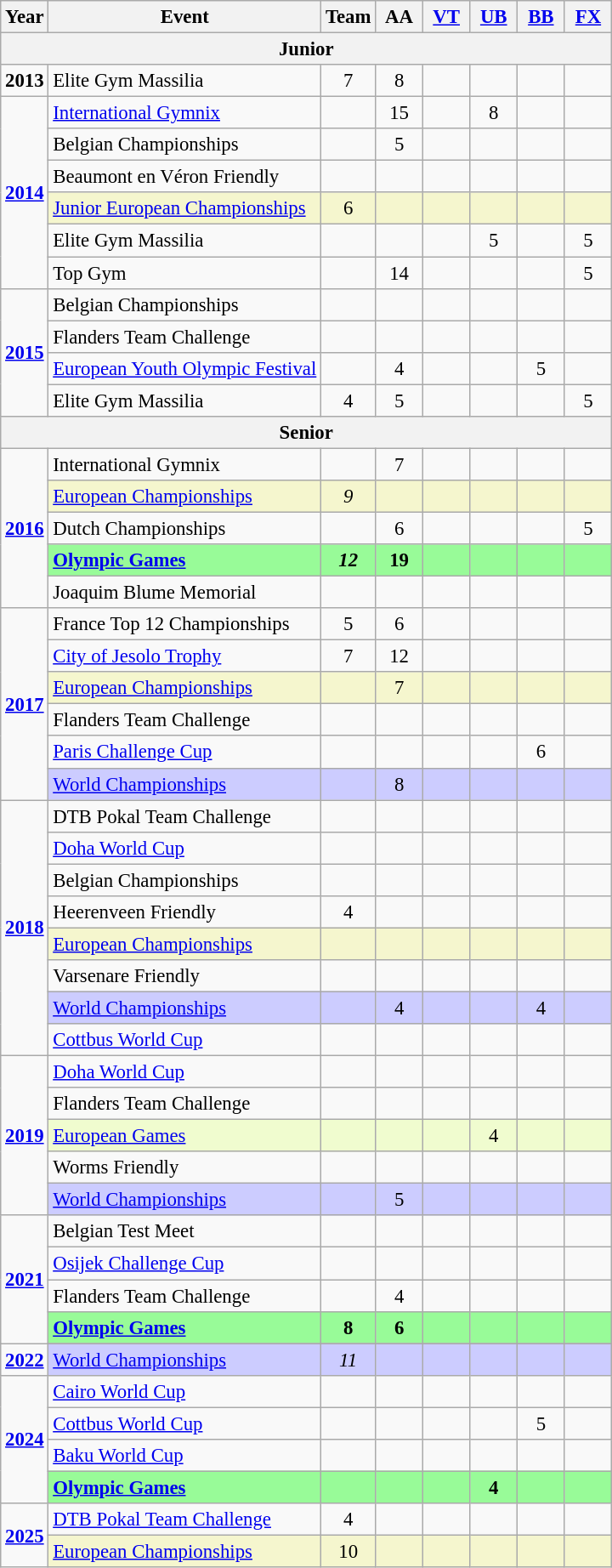<table class="wikitable" style="text-align:center; font-size:95%;">
<tr>
<th align=center>Year</th>
<th align=center>Event</th>
<th style="width:30px;">Team</th>
<th style="width:30px;">AA</th>
<th style="width:30px;"><a href='#'>VT</a></th>
<th style="width:30px;"><a href='#'>UB</a></th>
<th style="width:30px;"><a href='#'>BB</a></th>
<th style="width:30px;"><a href='#'>FX</a></th>
</tr>
<tr>
<th colspan="8"><strong>Junior</strong></th>
</tr>
<tr>
<td rowspan="1"><strong>2013</strong></td>
<td align=left>Elite Gym Massilia</td>
<td>7</td>
<td>8</td>
<td></td>
<td></td>
<td></td>
<td></td>
</tr>
<tr>
<td rowspan="6"><strong><a href='#'>2014</a></strong></td>
<td align=left><a href='#'>International Gymnix</a></td>
<td></td>
<td>15</td>
<td></td>
<td>8</td>
<td></td>
<td></td>
</tr>
<tr>
<td align=left>Belgian Championships</td>
<td></td>
<td>5</td>
<td></td>
<td></td>
<td></td>
<td></td>
</tr>
<tr>
<td align=left>Beaumont en Véron Friendly</td>
<td></td>
<td></td>
<td></td>
<td></td>
<td></td>
<td></td>
</tr>
<tr bgcolor=#F5F6CE>
<td align=left><a href='#'>Junior European Championships</a></td>
<td>6</td>
<td></td>
<td></td>
<td></td>
<td></td>
<td></td>
</tr>
<tr>
<td align=left>Elite Gym Massilia</td>
<td></td>
<td></td>
<td></td>
<td>5</td>
<td></td>
<td>5</td>
</tr>
<tr>
<td align=left>Top Gym</td>
<td></td>
<td>14</td>
<td></td>
<td></td>
<td></td>
<td>5</td>
</tr>
<tr>
<td rowspan="4"><strong><a href='#'>2015</a></strong></td>
<td align=left>Belgian Championships</td>
<td></td>
<td></td>
<td></td>
<td></td>
<td></td>
<td></td>
</tr>
<tr>
<td align=left>Flanders Team Challenge</td>
<td></td>
<td></td>
<td></td>
<td></td>
<td></td>
<td></td>
</tr>
<tr>
<td align=left><a href='#'>European Youth Olympic Festival</a></td>
<td></td>
<td>4</td>
<td></td>
<td></td>
<td>5</td>
<td></td>
</tr>
<tr>
<td align=left>Elite Gym Massilia</td>
<td>4</td>
<td>5</td>
<td></td>
<td></td>
<td></td>
<td>5</td>
</tr>
<tr>
<th colspan="8"><strong>Senior</strong></th>
</tr>
<tr>
<td rowspan="5"><strong><a href='#'>2016</a></strong></td>
<td align=left>International Gymnix</td>
<td></td>
<td>7</td>
<td></td>
<td></td>
<td></td>
<td></td>
</tr>
<tr bgcolor=#F5F6CE>
<td align=left><a href='#'>European Championships</a></td>
<td><em>9</em></td>
<td></td>
<td></td>
<td></td>
<td></td>
<td></td>
</tr>
<tr>
<td align=left>Dutch Championships</td>
<td></td>
<td>6</td>
<td></td>
<td></td>
<td></td>
<td>5</td>
</tr>
<tr bgcolor=98FB98>
<td align=left><strong><a href='#'>Olympic Games</a></strong></td>
<td><strong><em>12</em></strong></td>
<td><strong>19</strong></td>
<td></td>
<td><strong></strong></td>
<td></td>
<td></td>
</tr>
<tr>
<td align=left>Joaquim Blume Memorial</td>
<td></td>
<td></td>
<td></td>
<td></td>
<td></td>
<td></td>
</tr>
<tr>
<td rowspan="6"><strong><a href='#'>2017</a></strong></td>
<td align=left>France Top 12 Championships</td>
<td>5</td>
<td>6</td>
<td></td>
<td></td>
<td></td>
<td></td>
</tr>
<tr>
<td align=left><a href='#'>City of Jesolo Trophy</a></td>
<td>7</td>
<td>12</td>
<td></td>
<td></td>
<td></td>
<td></td>
</tr>
<tr bgcolor=#F5F6CE>
<td align=left><a href='#'>European Championships</a></td>
<td></td>
<td>7</td>
<td></td>
<td></td>
<td></td>
<td></td>
</tr>
<tr>
<td align=left>Flanders Team Challenge</td>
<td></td>
<td></td>
<td></td>
<td></td>
<td></td>
<td></td>
</tr>
<tr>
<td align=left><a href='#'>Paris Challenge Cup</a></td>
<td></td>
<td></td>
<td></td>
<td></td>
<td>6</td>
<td></td>
</tr>
<tr bgcolor=#CCCCFF>
<td align=left><a href='#'>World Championships</a></td>
<td></td>
<td>8</td>
<td></td>
<td></td>
<td></td>
<td></td>
</tr>
<tr>
<td rowspan="8"><strong><a href='#'>2018</a></strong></td>
<td align=left>DTB Pokal Team Challenge</td>
<td></td>
<td></td>
<td></td>
<td></td>
<td></td>
<td></td>
</tr>
<tr>
<td align=left><a href='#'>Doha World Cup</a></td>
<td></td>
<td></td>
<td></td>
<td></td>
<td></td>
<td></td>
</tr>
<tr>
<td align=left>Belgian Championships</td>
<td></td>
<td></td>
<td></td>
<td></td>
<td></td>
<td></td>
</tr>
<tr>
<td align=left>Heerenveen Friendly</td>
<td>4</td>
<td></td>
<td></td>
<td></td>
<td></td>
<td></td>
</tr>
<tr bgcolor=#F5F6CE>
<td align=left><a href='#'>European Championships</a></td>
<td></td>
<td></td>
<td></td>
<td></td>
<td></td>
<td></td>
</tr>
<tr>
<td align=left>Varsenare Friendly</td>
<td></td>
<td></td>
<td></td>
<td></td>
<td></td>
<td></td>
</tr>
<tr bgcolor=#CCCCFF>
<td align=left><a href='#'>World Championships</a></td>
<td></td>
<td>4</td>
<td></td>
<td></td>
<td>4</td>
<td></td>
</tr>
<tr>
<td align=left><a href='#'>Cottbus World Cup</a></td>
<td></td>
<td></td>
<td></td>
<td></td>
<td></td>
<td></td>
</tr>
<tr>
<td rowspan="5"><strong><a href='#'>2019</a></strong></td>
<td align=left><a href='#'>Doha World Cup</a></td>
<td></td>
<td></td>
<td></td>
<td></td>
<td></td>
<td></td>
</tr>
<tr>
<td align=left>Flanders Team Challenge</td>
<td></td>
<td></td>
<td></td>
<td></td>
<td></td>
<td></td>
</tr>
<tr bgcolor=#f0fccf>
<td align=left><a href='#'>European Games</a></td>
<td></td>
<td></td>
<td></td>
<td>4</td>
<td></td>
<td></td>
</tr>
<tr>
<td align=left>Worms Friendly</td>
<td></td>
<td></td>
<td></td>
<td></td>
<td></td>
<td></td>
</tr>
<tr bgcolor=#CCCCFF>
<td align=left><a href='#'>World Championships</a></td>
<td></td>
<td>5</td>
<td></td>
<td></td>
<td></td>
<td></td>
</tr>
<tr>
<td rowspan="4"><strong><a href='#'>2021</a></strong></td>
<td align=left>Belgian Test Meet</td>
<td></td>
<td></td>
<td></td>
<td></td>
<td></td>
<td></td>
</tr>
<tr>
<td align=left><a href='#'>Osijek Challenge Cup</a></td>
<td></td>
<td></td>
<td></td>
<td></td>
<td></td>
<td></td>
</tr>
<tr>
<td align=left>Flanders Team Challenge</td>
<td></td>
<td>4</td>
<td></td>
<td></td>
<td></td>
<td></td>
</tr>
<tr bgcolor=98FB98>
<td align=left><strong><a href='#'>Olympic Games</a></strong></td>
<td><strong>8</strong></td>
<td><strong>6</strong></td>
<td></td>
<td></td>
<td></td>
<td></td>
</tr>
<tr>
<td rowspan="2"><strong><a href='#'>2022</a></strong></td>
</tr>
<tr bgcolor=#CCCCFF>
<td align=left><a href='#'>World Championships</a></td>
<td><em>11</em></td>
<td></td>
<td></td>
<td></td>
<td></td>
<td></td>
</tr>
<tr>
<td rowspan="4"><strong><a href='#'>2024</a></strong></td>
<td align=left><a href='#'>Cairo World Cup</a></td>
<td></td>
<td></td>
<td></td>
<td></td>
<td></td>
<td></td>
</tr>
<tr>
<td align=left><a href='#'>Cottbus World Cup</a></td>
<td></td>
<td></td>
<td></td>
<td></td>
<td>5</td>
<td></td>
</tr>
<tr>
<td align=left><a href='#'>Baku World Cup</a></td>
<td></td>
<td></td>
<td></td>
<td></td>
<td></td>
<td></td>
</tr>
<tr bgcolor=98FB98>
<td align=left><strong><a href='#'>Olympic Games</a></strong></td>
<td></td>
<td></td>
<td></td>
<td><strong>4</strong></td>
<td></td>
<td></td>
</tr>
<tr>
<td rowspan="2"><strong><a href='#'>2025</a></strong></td>
<td align=left><a href='#'>DTB Pokal Team Challenge</a></td>
<td>4</td>
<td></td>
<td></td>
<td></td>
<td></td>
<td></td>
</tr>
<tr bgcolor=#F5F6CE>
<td align=left><a href='#'>European Championships</a></td>
<td>10</td>
<td></td>
<td></td>
<td></td>
<td></td>
<td></td>
</tr>
</table>
